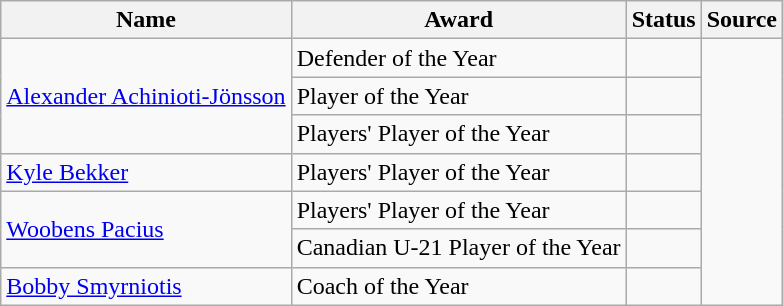<table class="wikitable">
<tr>
<th>Name</th>
<th>Award</th>
<th>Status</th>
<th>Source</th>
</tr>
<tr>
<td rowspan="3"><a href='#'>Alexander Achinioti-Jönsson</a></td>
<td>Defender of the Year</td>
<td></td>
<td rowspan="7"></td>
</tr>
<tr>
<td>Player of the Year</td>
<td></td>
</tr>
<tr>
<td>Players' Player of the Year</td>
<td></td>
</tr>
<tr>
<td><a href='#'>Kyle Bekker</a></td>
<td>Players' Player of the Year</td>
<td></td>
</tr>
<tr>
<td rowspan="2"><a href='#'>Woobens Pacius</a></td>
<td>Players' Player of the Year</td>
<td></td>
</tr>
<tr>
<td>Canadian U-21 Player of the Year</td>
<td></td>
</tr>
<tr>
<td><a href='#'>Bobby Smyrniotis</a></td>
<td>Coach of the Year</td>
<td></td>
</tr>
</table>
